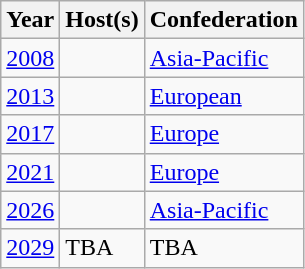<table class="wikitable sortable">
<tr>
<th>Year</th>
<th>Host(s)</th>
<th>Confederation</th>
</tr>
<tr>
<td><a href='#'>2008</a></td>
<td></td>
<td><a href='#'>Asia-Pacific</a></td>
</tr>
<tr>
<td><a href='#'>2013</a></td>
<td></td>
<td><a href='#'>European</a></td>
</tr>
<tr>
<td><a href='#'>2017</a></td>
<td></td>
<td><a href='#'>Europe</a></td>
</tr>
<tr>
<td><a href='#'>2021</a></td>
<td></td>
<td><a href='#'>Europe</a></td>
</tr>
<tr>
<td><a href='#'>2026</a></td>
<td><br></td>
<td><a href='#'>Asia-Pacific</a></td>
</tr>
<tr>
<td><a href='#'>2029</a></td>
<td>TBA</td>
<td>TBA</td>
</tr>
</table>
